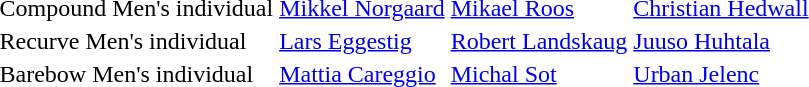<table>
<tr>
<td>Compound Men's individual<br></td>
<td> <a href='#'>Mikkel Norgaard</a></td>
<td> <a href='#'>Mikael Roos</a></td>
<td> <a href='#'>Christian Hedwall</a></td>
</tr>
<tr>
<td>Recurve Men's individual<br></td>
<td> <a href='#'>Lars Eggestig</a></td>
<td> <a href='#'>Robert Landskaug</a></td>
<td> <a href='#'>Juuso Huhtala</a></td>
</tr>
<tr>
<td>Barebow Men's individual<br></td>
<td> <a href='#'>Mattia Careggio</a></td>
<td> <a href='#'>Michal Sot</a></td>
<td> <a href='#'>Urban Jelenc</a></td>
</tr>
</table>
